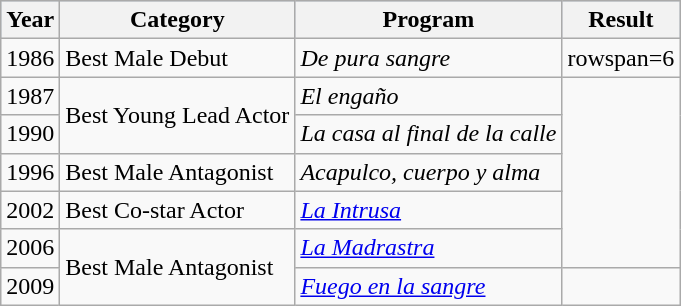<table class="wikitable">
<tr style="background:#b0c4de;">
<th>Year</th>
<th>Category</th>
<th>Program</th>
<th>Result</th>
</tr>
<tr>
<td>1986</td>
<td>Best Male Debut</td>
<td><em>De pura sangre</em></td>
<td>rowspan=6 </td>
</tr>
<tr>
<td>1987</td>
<td rowspan=2>Best Young Lead Actor</td>
<td><em>El engaño</em></td>
</tr>
<tr>
<td>1990</td>
<td><em>La casa al final de la calle</em></td>
</tr>
<tr>
<td>1996</td>
<td>Best Male Antagonist</td>
<td><em>Acapulco, cuerpo y alma</em></td>
</tr>
<tr>
<td>2002</td>
<td>Best Co-star Actor</td>
<td><em><a href='#'>La Intrusa</a></em></td>
</tr>
<tr>
<td>2006</td>
<td rowspan=2>Best Male Antagonist</td>
<td><em><a href='#'>La Madrastra</a></em></td>
</tr>
<tr>
<td>2009</td>
<td><em><a href='#'>Fuego en la sangre</a></em></td>
<td></td>
</tr>
</table>
